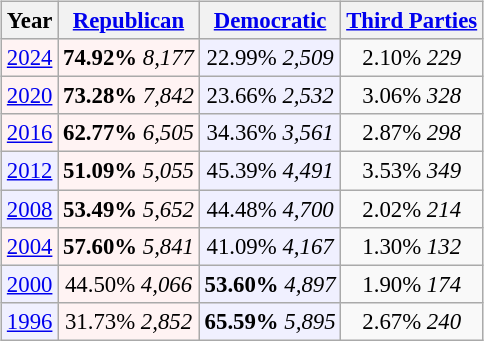<table class="wikitable" style="float:right; font-size:95%;">
<tr style="background:lightgray">
<th>Year</th>
<th><a href='#'>Republican</a></th>
<th><a href='#'>Democratic</a></th>
<th><a href='#'>Third Parties</a></th>
</tr>
<tr>
<td style="text-align:center; background:#fff3f3"><a href='#'>2024</a></td>
<td style="text-align:center; background:#fff3f3"><strong>74.92%</strong> <em>8,177</em></td>
<td style="text-align:center; background:#f0f0ff">22.99% <em>2,509</em></td>
<td style="text-align:center">2.10% <em>229</em></td>
</tr>
<tr>
<td style="text-align:center; background:#fff3f3"><a href='#'>2020</a></td>
<td style="text-align:center; background:#fff3f3"><strong>73.28%</strong> <em>7,842</em></td>
<td style="text-align:center; background:#f0f0ff">23.66% <em>2,532</em></td>
<td style="text-align:center">3.06% <em>328</em></td>
</tr>
<tr>
<td style="text-align:center; background:#fff3f3"><a href='#'>2016</a></td>
<td style="text-align:center; background:#fff3f3"><strong>62.77%</strong> <em>6,505</em></td>
<td style="text-align:center; background:#f0f0ff">34.36% <em>3,561</em></td>
<td style="text-align:center">2.87% <em>298</em></td>
</tr>
<tr>
<td style="text-align:center; background:#f0f0ff"><a href='#'>2012</a></td>
<td style="text-align:center; background:#fff3f3"><strong>51.09%</strong> <em>5,055</em></td>
<td style="text-align:center; background:#f0f0ff">45.39% <em>4,491</em></td>
<td style="text-align:center">3.53% <em>349</em></td>
</tr>
<tr>
<td style="text-align:center; background:#f0f0ff"><a href='#'>2008</a></td>
<td style="text-align:center; background:#fff3f3"><strong>53.49%</strong> <em>5,652</em></td>
<td style="text-align:center; background:#f0f0ff">44.48% <em>4,700</em></td>
<td style="text-align:center">2.02% <em>214</em></td>
</tr>
<tr>
<td style="text-align:center; background:#fff3f3"><a href='#'>2004</a></td>
<td style="text-align:center; background:#fff3f3"><strong>57.60%</strong> <em>5,841</em></td>
<td style="text-align:center; background:#f0f0ff">41.09% <em>4,167</em></td>
<td style="text-align:center">1.30% <em>132</em></td>
</tr>
<tr>
<td style="text-align:center; background:#f0f0ff"><a href='#'>2000</a></td>
<td style="text-align:center; background:#fff3f3">44.50% <em>4,066</em></td>
<td style="text-align:center; background:#f0f0ff"><strong>53.60%</strong> <em>4,897</em></td>
<td style="text-align:center">1.90% <em>174</em></td>
</tr>
<tr>
<td style="text-align:center; background:#f0f0ff"><a href='#'>1996</a></td>
<td style="text-align:center; background:#fff3f3">31.73% <em>2,852</em></td>
<td style="text-align:center; background:#f0f0ff"><strong>65.59%</strong> <em>5,895</em></td>
<td style="text-align:center">2.67% <em>240</em></td>
</tr>
</table>
